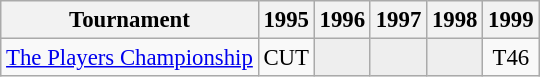<table class="wikitable" style="font-size:95%;text-align:center;">
<tr>
<th>Tournament</th>
<th>1995</th>
<th>1996</th>
<th>1997</th>
<th>1998</th>
<th>1999</th>
</tr>
<tr>
<td align=left><a href='#'>The Players Championship</a></td>
<td>CUT</td>
<td style="background:#eeeeee;"></td>
<td style="background:#eeeeee;"></td>
<td style="background:#eeeeee;"></td>
<td>T46</td>
</tr>
</table>
